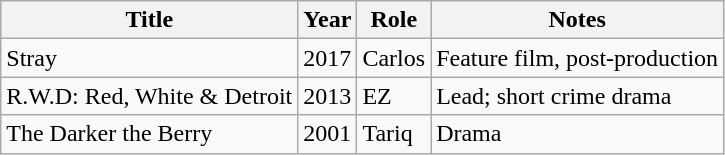<table class="wikitable sortable">
<tr>
<th>Title</th>
<th>Year</th>
<th>Role</th>
<th>Notes</th>
</tr>
<tr>
<td>Stray</td>
<td>2017</td>
<td>Carlos</td>
<td>Feature film, post-production</td>
</tr>
<tr>
<td>R.W.D: Red, White & Detroit</td>
<td>2013</td>
<td>EZ</td>
<td>Lead; short crime drama</td>
</tr>
<tr>
<td>The Darker the Berry</td>
<td>2001</td>
<td>Tariq</td>
<td>Drama</td>
</tr>
</table>
